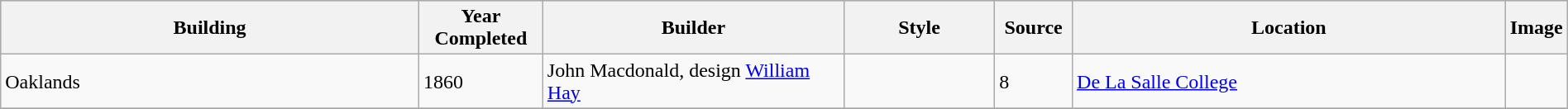<table class="wikitable" style="margin:1em auto;">
<tr style="background:lightblue;">
<th width=28%>Building</th>
<th width=8%>Year Completed</th>
<th width=20%>Builder</th>
<th width=10%>Style</th>
<th width=5%>Source</th>
<th width=32%>Location</th>
<th width=7%>Image</th>
</tr>
<tr>
<td>Oaklands</td>
<td>1860</td>
<td>John Macdonald, design <a href='#'>William Hay</a></td>
<td></td>
<td>8</td>
<td><a href='#'>De La Salle College</a></td>
<td></td>
</tr>
<tr>
</tr>
</table>
